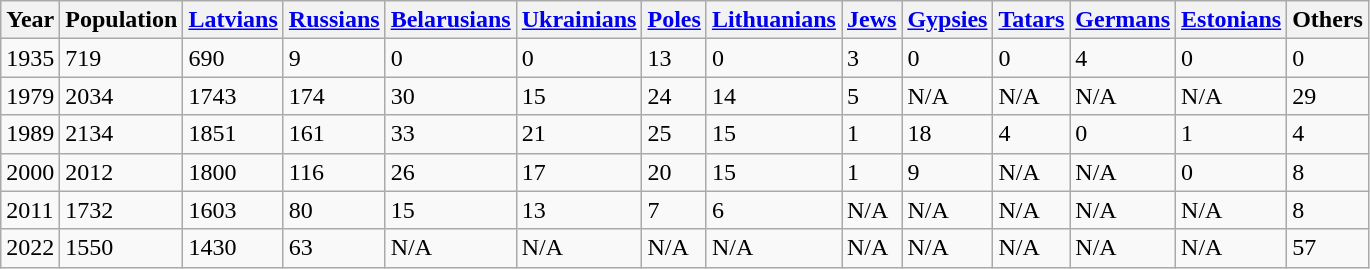<table class="wikitable">
<tr>
<th>Year</th>
<th>Population</th>
<th><a href='#'>Latvians</a></th>
<th><a href='#'>Russians</a></th>
<th><a href='#'>Belarusians</a></th>
<th><a href='#'>Ukrainians</a></th>
<th><a href='#'>Poles</a></th>
<th><a href='#'>Lithuanians</a></th>
<th><a href='#'>Jews</a></th>
<th><a href='#'>Gypsies</a></th>
<th><a href='#'>Tatars</a></th>
<th><a href='#'>Germans</a></th>
<th><a href='#'>Estonians</a></th>
<th>Others</th>
</tr>
<tr>
<td>1935</td>
<td>719</td>
<td>690</td>
<td>9</td>
<td>0</td>
<td>0</td>
<td>13</td>
<td>0</td>
<td>3</td>
<td>0</td>
<td>0</td>
<td>4</td>
<td>0</td>
<td>0</td>
</tr>
<tr>
<td>1979</td>
<td>2034</td>
<td>1743</td>
<td>174</td>
<td>30</td>
<td>15</td>
<td>24</td>
<td>14</td>
<td>5</td>
<td>N/A</td>
<td>N/A</td>
<td>N/A</td>
<td>N/A</td>
<td>29</td>
</tr>
<tr>
<td>1989</td>
<td>2134</td>
<td>1851</td>
<td>161</td>
<td>33</td>
<td>21</td>
<td>25</td>
<td>15</td>
<td>1</td>
<td>18</td>
<td>4</td>
<td>0</td>
<td>1</td>
<td>4</td>
</tr>
<tr>
<td>2000</td>
<td>2012</td>
<td>1800</td>
<td>116</td>
<td>26</td>
<td>17</td>
<td>20</td>
<td>15</td>
<td>1</td>
<td>9</td>
<td>N/A</td>
<td>N/A</td>
<td>0</td>
<td>8</td>
</tr>
<tr>
<td>2011</td>
<td>1732</td>
<td>1603</td>
<td>80</td>
<td>15</td>
<td>13</td>
<td>7</td>
<td>6</td>
<td>N/A</td>
<td>N/A</td>
<td>N/A</td>
<td>N/A</td>
<td>N/A</td>
<td>8</td>
</tr>
<tr>
<td>2022</td>
<td>1550</td>
<td>1430</td>
<td>63</td>
<td>N/A</td>
<td>N/A</td>
<td>N/A</td>
<td>N/A</td>
<td>N/A</td>
<td>N/A</td>
<td>N/A</td>
<td>N/A</td>
<td>N/A</td>
<td>57</td>
</tr>
</table>
